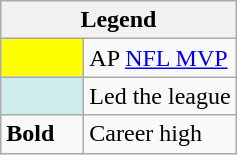<table class="wikitable">
<tr>
<th colspan="2">Legend</th>
</tr>
<tr>
<td style="background:#ffff00; width:3em;"></td>
<td>AP <a href='#'>NFL MVP</a></td>
</tr>
<tr>
<td style="background:#cfecec; width:3em;"></td>
<td>Led the league</td>
</tr>
<tr>
<td><strong>Bold</strong></td>
<td>Career high</td>
</tr>
</table>
